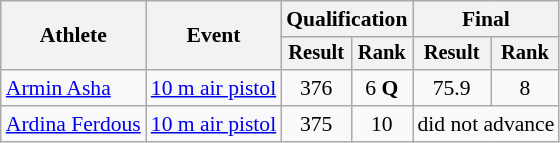<table class="wikitable" style="font-size:90%">
<tr>
<th rowspan="2">Athlete</th>
<th rowspan="2">Event</th>
<th colspan="2">Qualification</th>
<th colspan="2">Final</th>
</tr>
<tr style="font-size:95%">
<th>Result</th>
<th>Rank</th>
<th>Result</th>
<th>Rank</th>
</tr>
<tr align=center>
<td align=left><a href='#'>Armin Asha</a></td>
<td align=left><a href='#'>10 m air pistol</a></td>
<td>376</td>
<td>6 <strong>Q</strong></td>
<td>75.9</td>
<td>8</td>
</tr>
<tr align=center>
<td align=left><a href='#'>Ardina Ferdous</a></td>
<td align=left><a href='#'>10 m air pistol</a></td>
<td>375</td>
<td>10</td>
<td colspan=2>did not advance</td>
</tr>
</table>
